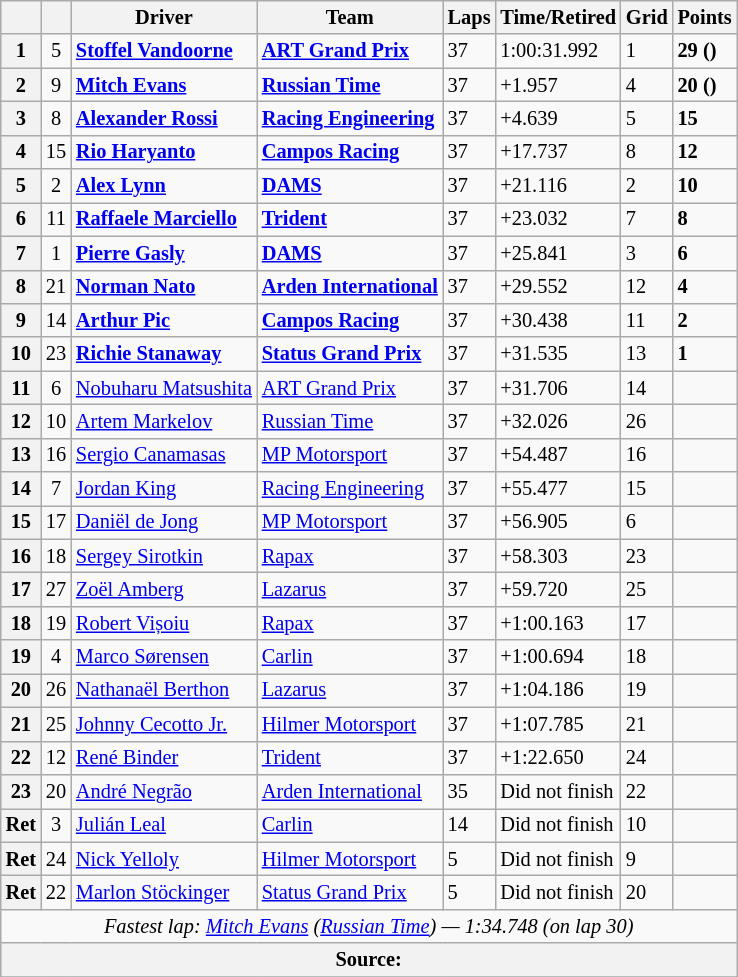<table class="wikitable" style="font-size:85%">
<tr>
<th></th>
<th></th>
<th>Driver</th>
<th>Team</th>
<th>Laps</th>
<th>Time/Retired</th>
<th>Grid</th>
<th>Points</th>
</tr>
<tr>
<th>1</th>
<td align="center">5</td>
<td> <strong><a href='#'>Stoffel Vandoorne</a></strong></td>
<td><strong><a href='#'>ART Grand Prix</a></strong></td>
<td>37</td>
<td>1:00:31.992</td>
<td>1</td>
<td><strong>29 ()</strong></td>
</tr>
<tr>
<th>2</th>
<td align="center">9</td>
<td> <strong><a href='#'>Mitch Evans</a></strong></td>
<td><strong><a href='#'>Russian Time</a></strong></td>
<td>37</td>
<td>+1.957</td>
<td>4</td>
<td><strong>20 ()</strong></td>
</tr>
<tr>
<th>3</th>
<td align="center">8</td>
<td> <strong><a href='#'>Alexander Rossi</a></strong></td>
<td><strong><a href='#'>Racing Engineering</a></strong></td>
<td>37</td>
<td>+4.639</td>
<td>5</td>
<td><strong>15</strong></td>
</tr>
<tr>
<th>4</th>
<td align="center">15</td>
<td> <strong><a href='#'>Rio Haryanto</a></strong></td>
<td><strong><a href='#'>Campos Racing</a></strong></td>
<td>37</td>
<td>+17.737</td>
<td>8</td>
<td><strong>12</strong></td>
</tr>
<tr>
<th>5</th>
<td align="center">2</td>
<td> <strong><a href='#'>Alex Lynn</a></strong></td>
<td><strong><a href='#'>DAMS</a></strong></td>
<td>37</td>
<td>+21.116</td>
<td>2</td>
<td><strong>10</strong></td>
</tr>
<tr>
<th>6</th>
<td align="center">11</td>
<td> <strong><a href='#'>Raffaele Marciello</a></strong></td>
<td><strong><a href='#'>Trident</a></strong></td>
<td>37</td>
<td>+23.032</td>
<td>7</td>
<td><strong>8</strong></td>
</tr>
<tr>
<th>7</th>
<td align="center">1</td>
<td> <strong><a href='#'>Pierre Gasly</a></strong></td>
<td><strong><a href='#'>DAMS</a></strong></td>
<td>37</td>
<td>+25.841</td>
<td>3</td>
<td><strong>6</strong></td>
</tr>
<tr>
<th>8</th>
<td align="center">21</td>
<td> <strong><a href='#'>Norman Nato</a></strong></td>
<td><strong><a href='#'>Arden International</a></strong></td>
<td>37</td>
<td>+29.552</td>
<td>12</td>
<td><strong>4</strong></td>
</tr>
<tr>
<th>9</th>
<td align="center">14</td>
<td> <strong><a href='#'>Arthur Pic</a></strong></td>
<td><strong><a href='#'>Campos Racing</a></strong></td>
<td>37</td>
<td>+30.438</td>
<td>11</td>
<td><strong>2</strong></td>
</tr>
<tr>
<th>10</th>
<td align="center">23</td>
<td> <strong><a href='#'>Richie Stanaway</a></strong></td>
<td><strong><a href='#'>Status Grand Prix</a></strong></td>
<td>37</td>
<td>+31.535</td>
<td>13</td>
<td><strong>1</strong></td>
</tr>
<tr>
<th>11</th>
<td align="center">6</td>
<td> <a href='#'>Nobuharu Matsushita</a></td>
<td><a href='#'>ART Grand Prix</a></td>
<td>37</td>
<td>+31.706</td>
<td>14</td>
<td></td>
</tr>
<tr>
<th>12</th>
<td align="center">10</td>
<td> <a href='#'>Artem Markelov</a></td>
<td><a href='#'>Russian Time</a></td>
<td>37</td>
<td>+32.026</td>
<td>26</td>
<td></td>
</tr>
<tr>
<th>13</th>
<td align="center">16</td>
<td> <a href='#'>Sergio Canamasas</a></td>
<td><a href='#'>MP Motorsport</a></td>
<td>37</td>
<td>+54.487</td>
<td>16</td>
<td></td>
</tr>
<tr>
<th>14</th>
<td align="center">7</td>
<td> <a href='#'>Jordan King</a></td>
<td><a href='#'>Racing Engineering</a></td>
<td>37</td>
<td>+55.477</td>
<td>15</td>
<td></td>
</tr>
<tr>
<th>15</th>
<td align="center">17</td>
<td> <a href='#'>Daniël de Jong</a></td>
<td><a href='#'>MP Motorsport</a></td>
<td>37</td>
<td>+56.905</td>
<td>6</td>
<td></td>
</tr>
<tr>
<th>16</th>
<td align="center">18</td>
<td> <a href='#'>Sergey Sirotkin</a></td>
<td><a href='#'>Rapax</a></td>
<td>37</td>
<td>+58.303</td>
<td>23</td>
<td></td>
</tr>
<tr>
<th>17</th>
<td align="center">27</td>
<td> <a href='#'>Zoël Amberg</a></td>
<td><a href='#'>Lazarus</a></td>
<td>37</td>
<td>+59.720</td>
<td>25</td>
<td></td>
</tr>
<tr>
<th>18</th>
<td align="center">19</td>
<td> <a href='#'>Robert Vișoiu</a></td>
<td><a href='#'>Rapax</a></td>
<td>37</td>
<td>+1:00.163</td>
<td>17</td>
<td></td>
</tr>
<tr>
<th>19</th>
<td align="center">4</td>
<td> <a href='#'>Marco Sørensen</a></td>
<td><a href='#'>Carlin</a></td>
<td>37</td>
<td>+1:00.694</td>
<td>18</td>
<td></td>
</tr>
<tr>
<th>20</th>
<td align="center">26</td>
<td> <a href='#'>Nathanaël Berthon</a></td>
<td><a href='#'>Lazarus</a></td>
<td>37</td>
<td>+1:04.186</td>
<td>19</td>
<td></td>
</tr>
<tr>
<th>21</th>
<td align="center">25</td>
<td> <a href='#'>Johnny Cecotto Jr.</a></td>
<td><a href='#'>Hilmer Motorsport</a></td>
<td>37</td>
<td>+1:07.785</td>
<td>21</td>
<td></td>
</tr>
<tr>
<th>22</th>
<td align="center">12</td>
<td> <a href='#'>René Binder</a></td>
<td><a href='#'>Trident</a></td>
<td>37</td>
<td>+1:22.650</td>
<td>24</td>
<td></td>
</tr>
<tr>
<th>23</th>
<td align="center">20</td>
<td> <a href='#'>André Negrão</a></td>
<td><a href='#'>Arden International</a></td>
<td>35</td>
<td>Did not finish</td>
<td>22</td>
<td></td>
</tr>
<tr>
<th>Ret</th>
<td align="center">3</td>
<td> <a href='#'>Julián Leal</a></td>
<td><a href='#'>Carlin</a></td>
<td>14</td>
<td>Did not finish</td>
<td>10</td>
<td></td>
</tr>
<tr>
<th>Ret</th>
<td align="center">24</td>
<td> <a href='#'>Nick Yelloly</a></td>
<td><a href='#'>Hilmer Motorsport</a></td>
<td>5</td>
<td>Did not finish</td>
<td>9</td>
<td></td>
</tr>
<tr>
<th>Ret</th>
<td align="center">22</td>
<td> <a href='#'>Marlon Stöckinger</a></td>
<td><a href='#'>Status Grand Prix</a></td>
<td>5</td>
<td>Did not finish</td>
<td>20</td>
<td></td>
</tr>
<tr>
<td colspan="8" align="center"><em>Fastest lap: <a href='#'>Mitch Evans</a> (<a href='#'>Russian Time</a>) — 1:34.748 (on lap 30)</em></td>
</tr>
<tr>
<th colspan="8">Source:</th>
</tr>
<tr>
</tr>
</table>
